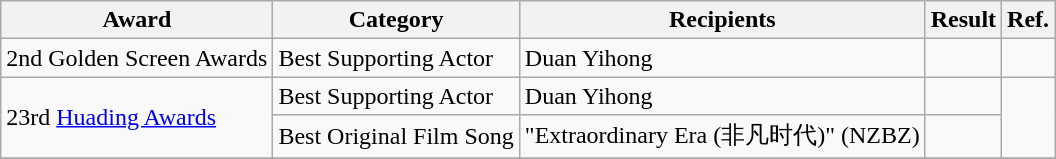<table class="wikitable">
<tr>
<th>Award</th>
<th>Category</th>
<th>Recipients</th>
<th>Result</th>
<th>Ref.</th>
</tr>
<tr>
<td>2nd Golden Screen Awards</td>
<td>Best Supporting Actor</td>
<td>Duan Yihong</td>
<td></td>
<td></td>
</tr>
<tr>
<td rowspan=2>23rd <a href='#'>Huading Awards</a></td>
<td>Best Supporting Actor</td>
<td>Duan Yihong</td>
<td></td>
<td rowspan=2></td>
</tr>
<tr>
<td>Best Original Film Song</td>
<td>"Extraordinary Era (非凡时代)" (NZBZ)</td>
<td></td>
</tr>
<tr>
</tr>
</table>
